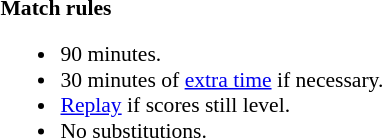<table style="width:100%; font-size:90%;">
<tr>
<td><br><strong>Match rules</strong><ul><li>90 minutes.</li><li>30 minutes of <a href='#'>extra time</a> if necessary.</li><li><a href='#'>Replay</a> if scores still level.</li><li>No substitutions.</li></ul></td>
</tr>
</table>
